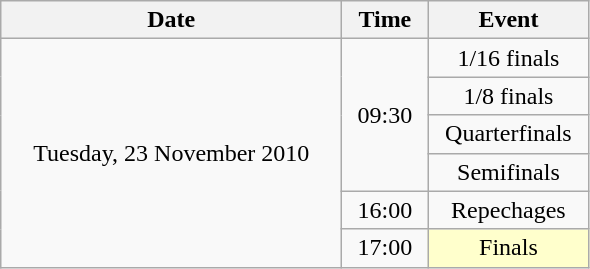<table class = "wikitable" style="text-align:center;">
<tr>
<th width=220>Date</th>
<th width=50>Time</th>
<th width=100>Event</th>
</tr>
<tr>
<td rowspan=6>Tuesday, 23 November 2010</td>
<td rowspan=4>09:30</td>
<td>1/16 finals</td>
</tr>
<tr>
<td>1/8 finals</td>
</tr>
<tr>
<td>Quarterfinals</td>
</tr>
<tr>
<td>Semifinals</td>
</tr>
<tr>
<td>16:00</td>
<td>Repechages</td>
</tr>
<tr>
<td>17:00</td>
<td bgcolor=ffffcc>Finals</td>
</tr>
</table>
